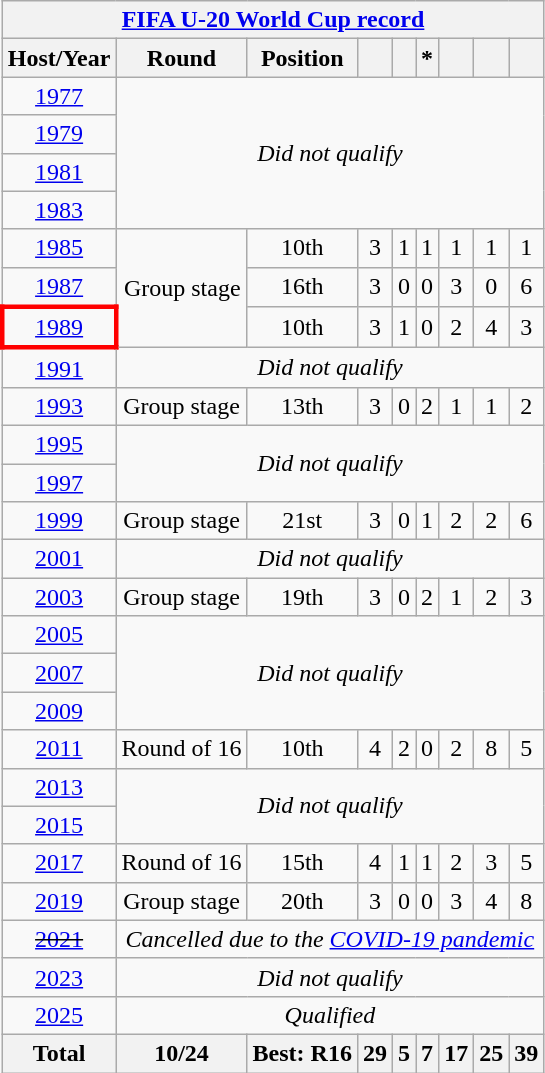<table class="wikitable" style="text-align: center;">
<tr>
<th colspan=9><a href='#'>FIFA U-20 World Cup record</a></th>
</tr>
<tr>
<th>Host/Year</th>
<th>Round</th>
<th>Position</th>
<th></th>
<th></th>
<th>*</th>
<th></th>
<th></th>
<th></th>
</tr>
<tr>
<td> <a href='#'>1977</a></td>
<td rowspan=4 colspan=14><em>Did not qualify</em></td>
</tr>
<tr>
<td> <a href='#'>1979</a></td>
</tr>
<tr>
<td> <a href='#'>1981</a></td>
</tr>
<tr>
<td> <a href='#'>1983</a></td>
</tr>
<tr>
<td> <a href='#'>1985</a></td>
<td rowspan=3>Group stage</td>
<td>10th</td>
<td>3</td>
<td>1</td>
<td>1</td>
<td>1</td>
<td>1</td>
<td>1</td>
</tr>
<tr>
<td> <a href='#'>1987</a></td>
<td>16th</td>
<td>3</td>
<td>0</td>
<td>0</td>
<td>3</td>
<td>0</td>
<td>6</td>
</tr>
<tr>
<td style="border: 3px solid red"> <a href='#'>1989</a></td>
<td>10th</td>
<td>3</td>
<td>1</td>
<td>0</td>
<td>2</td>
<td>4</td>
<td>3</td>
</tr>
<tr>
<td> <a href='#'>1991</a></td>
<td colspan=14><em>Did not qualify</em></td>
</tr>
<tr>
<td> <a href='#'>1993</a></td>
<td>Group stage</td>
<td>13th</td>
<td>3</td>
<td>0</td>
<td>2</td>
<td>1</td>
<td>1</td>
<td>2</td>
</tr>
<tr>
<td> <a href='#'>1995</a></td>
<td rowspan=2 colspan=14><em>Did not qualify</em></td>
</tr>
<tr>
<td> <a href='#'>1997</a></td>
</tr>
<tr>
<td> <a href='#'>1999</a></td>
<td>Group stage</td>
<td>21st</td>
<td>3</td>
<td>0</td>
<td>1</td>
<td>2</td>
<td>2</td>
<td>6</td>
</tr>
<tr>
<td> <a href='#'>2001</a></td>
<td colspan=14><em>Did not qualify</em></td>
</tr>
<tr>
<td> <a href='#'>2003</a></td>
<td>Group stage</td>
<td>19th</td>
<td>3</td>
<td>0</td>
<td>2</td>
<td>1</td>
<td>2</td>
<td>3</td>
</tr>
<tr>
<td> <a href='#'>2005</a></td>
<td rowspan=3 colspan=14><em>Did not qualify</em></td>
</tr>
<tr>
<td> <a href='#'>2007</a></td>
</tr>
<tr>
<td> <a href='#'>2009</a></td>
</tr>
<tr>
<td> <a href='#'>2011</a></td>
<td>Round of 16</td>
<td>10th</td>
<td>4</td>
<td>2</td>
<td>0</td>
<td>2</td>
<td>8</td>
<td>5</td>
</tr>
<tr>
<td> <a href='#'>2013</a></td>
<td rowspan=2 colspan=14><em>Did not qualify</em></td>
</tr>
<tr>
<td> <a href='#'>2015</a></td>
</tr>
<tr>
<td> <a href='#'>2017</a></td>
<td>Round of 16</td>
<td>15th</td>
<td>4</td>
<td>1</td>
<td>1</td>
<td>2</td>
<td>3</td>
<td>5</td>
</tr>
<tr>
<td> <a href='#'>2019</a></td>
<td>Group stage</td>
<td>20th</td>
<td>3</td>
<td>0</td>
<td>0</td>
<td>3</td>
<td>4</td>
<td>8</td>
</tr>
<tr>
<td> <s><a href='#'>2021</a></s></td>
<td colspan=8><em>Cancelled due to the <a href='#'>COVID-19 pandemic</a></em></td>
</tr>
<tr>
<td> <a href='#'>2023</a></td>
<td colspan=8><em>Did not qualify</em></td>
</tr>
<tr>
<td> <a href='#'>2025</a></td>
<td colspan=8><em>Qualified</em></td>
</tr>
<tr>
<th>Total</th>
<th>10/24</th>
<th>Best: R16</th>
<th>29</th>
<th>5</th>
<th>7</th>
<th>17</th>
<th>25</th>
<th>39</th>
</tr>
</table>
